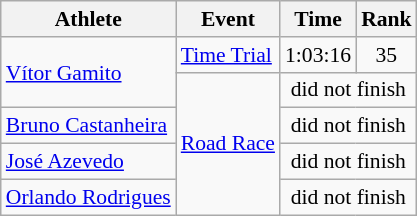<table class=wikitable style="font-size:90%">
<tr>
<th>Athlete</th>
<th>Event</th>
<th>Time</th>
<th>Rank</th>
</tr>
<tr align=center>
<td align=left rowspan=2><a href='#'>Vítor Gamito</a></td>
<td align=left><a href='#'>Time Trial</a></td>
<td>1:03:16</td>
<td>35</td>
</tr>
<tr align=center>
<td align=left rowspan=4><a href='#'>Road Race</a></td>
<td colspan=2>did not finish</td>
</tr>
<tr align=center>
<td align=left><a href='#'>Bruno Castanheira</a></td>
<td colspan=2>did not finish</td>
</tr>
<tr align=center>
<td align=left><a href='#'>José Azevedo</a></td>
<td colspan=2>did not finish</td>
</tr>
<tr align=center>
<td align=left><a href='#'>Orlando Rodrigues</a></td>
<td colspan=2>did not finish</td>
</tr>
</table>
